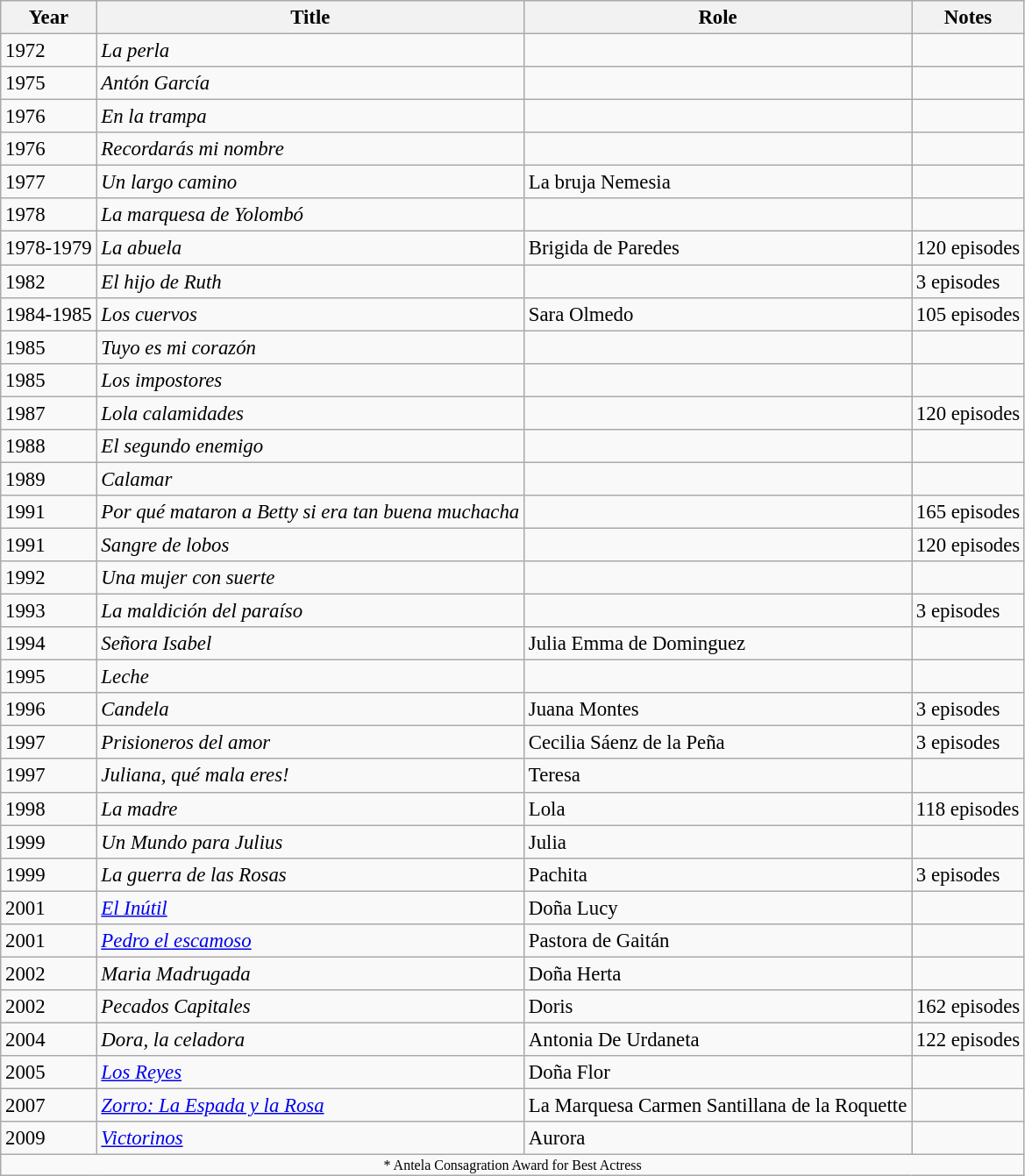<table class="wikitable" style="font-size: 95%;">
<tr>
<th>Year</th>
<th>Title </th>
<th>Role</th>
<th>Notes</th>
</tr>
<tr>
<td>1972</td>
<td><em>La perla</em></td>
<td></td>
<td></td>
</tr>
<tr>
<td>1975</td>
<td><em>Antón García</em></td>
<td></td>
<td></td>
</tr>
<tr>
<td>1976</td>
<td><em>En la trampa</em></td>
<td></td>
<td></td>
</tr>
<tr>
<td>1976</td>
<td><em>Recordarás mi nombre</em></td>
<td></td>
<td></td>
</tr>
<tr>
<td>1977</td>
<td><em>Un largo camino</em></td>
<td>La bruja Nemesia</td>
<td></td>
</tr>
<tr>
<td>1978</td>
<td><em>La marquesa de Yolombó</em></td>
<td></td>
<td></td>
</tr>
<tr>
<td>1978-1979</td>
<td><em>La abuela</em></td>
<td>Brigida de Paredes</td>
<td>120 episodes</td>
</tr>
<tr>
<td>1982</td>
<td><em>El hijo de Ruth</em></td>
<td></td>
<td>3 episodes</td>
</tr>
<tr>
<td>1984-1985</td>
<td><em>Los cuervos</em></td>
<td>Sara Olmedo</td>
<td>105 episodes</td>
</tr>
<tr>
<td>1985</td>
<td><em>Tuyo es mi corazón</em></td>
<td></td>
<td></td>
</tr>
<tr>
<td>1985</td>
<td><em>Los impostores</em></td>
<td></td>
<td></td>
</tr>
<tr>
<td>1987</td>
<td><em>Lola calamidades</em></td>
<td></td>
<td>120 episodes</td>
</tr>
<tr>
<td>1988</td>
<td><em>El segundo enemigo</em></td>
<td></td>
<td></td>
</tr>
<tr>
<td>1989</td>
<td><em>Calamar</em></td>
<td></td>
<td></td>
</tr>
<tr>
<td>1991</td>
<td><em>Por qué mataron a Betty si era tan buena muchacha</em></td>
<td></td>
<td>165 episodes</td>
</tr>
<tr>
<td>1991</td>
<td><em>Sangre de lobos</em></td>
<td></td>
<td>120 episodes</td>
</tr>
<tr>
<td>1992</td>
<td><em>Una mujer con suerte</em></td>
<td></td>
<td></td>
</tr>
<tr>
<td>1993</td>
<td><em>La maldición del paraíso</em></td>
<td></td>
<td>3 episodes</td>
</tr>
<tr>
<td>1994</td>
<td><em>Señora Isabel</em></td>
<td>Julia Emma de Dominguez</td>
<td></td>
</tr>
<tr>
<td>1995</td>
<td><em>Leche</em></td>
<td></td>
<td></td>
</tr>
<tr>
<td>1996</td>
<td><em>Candela</em></td>
<td>Juana Montes</td>
<td>3 episodes</td>
</tr>
<tr>
<td>1997</td>
<td><em>Prisioneros del amor</em></td>
<td>Cecilia Sáenz de la Peña</td>
<td>3 episodes</td>
</tr>
<tr>
<td>1997</td>
<td><em>Juliana, qué mala eres!</em></td>
<td>Teresa</td>
<td></td>
</tr>
<tr>
<td>1998</td>
<td><em>La madre</em></td>
<td>Lola</td>
<td>118 episodes</td>
</tr>
<tr>
<td>1999</td>
<td><em>Un Mundo para Julius</em></td>
<td>Julia</td>
<td></td>
</tr>
<tr>
<td>1999</td>
<td><em>La guerra de las Rosas</em></td>
<td>Pachita</td>
<td>3 episodes</td>
</tr>
<tr>
<td>2001</td>
<td><em><a href='#'>El Inútil</a></em></td>
<td>Doña Lucy</td>
<td></td>
</tr>
<tr>
<td>2001</td>
<td><em><a href='#'>Pedro el escamoso</a></em></td>
<td>Pastora de Gaitán</td>
<td></td>
</tr>
<tr>
<td>2002</td>
<td><em>Maria Madrugada</em></td>
<td>Doña Herta</td>
<td></td>
</tr>
<tr>
<td>2002</td>
<td><em>Pecados Capitales</em></td>
<td>Doris</td>
<td>162 episodes</td>
</tr>
<tr>
<td>2004</td>
<td><em>Dora, la celadora</em></td>
<td>Antonia De Urdaneta</td>
<td>122 episodes</td>
</tr>
<tr>
<td>2005</td>
<td><em><a href='#'>Los Reyes</a></em></td>
<td>Doña Flor</td>
<td></td>
</tr>
<tr>
<td>2007</td>
<td><em><a href='#'>Zorro: La Espada y la Rosa</a></em></td>
<td>La Marquesa Carmen Santillana de la Roquette</td>
<td></td>
</tr>
<tr>
<td>2009</td>
<td><em><a href='#'>Victorinos</a></em></td>
<td>Aurora</td>
<td></td>
</tr>
<tr>
<td colspan="5" style="text-align:center; font-size:8pt;">* Antela Consagration Award for Best Actress</td>
</tr>
</table>
